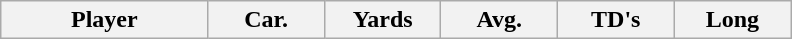<table class="wikitable sortable">
<tr>
<th bgcolor="#DDDDFF" width="16%">Player</th>
<th bgcolor="#DDDDFF" width="9%">Car.</th>
<th bgcolor="#DDDDFF" width="9%">Yards</th>
<th bgcolor="#DDDDFF" width="9%">Avg.</th>
<th bgcolor="#DDDDFF" width="9%">TD's</th>
<th bgcolor="#DDDDFF" width="9%">Long</th>
</tr>
</table>
